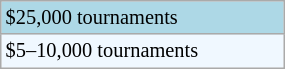<table class="wikitable"  style="font-size:85%; width:15%;">
<tr style="background:lightblue;">
<td>$25,000 tournaments</td>
</tr>
<tr style="background:#f0f8ff;">
<td>$5–10,000 tournaments</td>
</tr>
</table>
